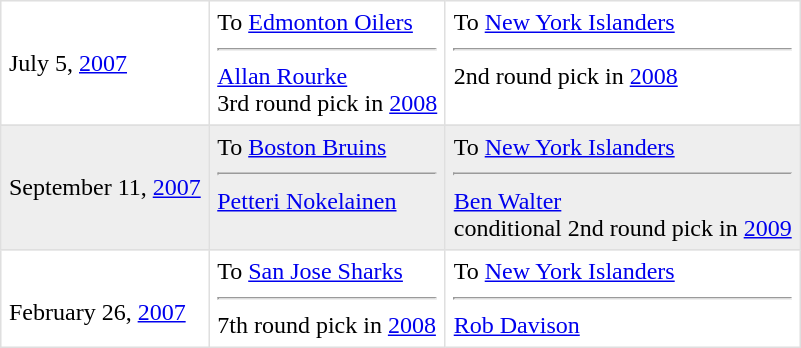<table border=1 style="border-collapse:collapse" bordercolor="#DFDFDF"  cellpadding="5">
<tr>
<td>July 5, <a href='#'>2007</a></td>
<td valign="top">To <a href='#'>Edmonton Oilers</a> <hr> <a href='#'>Allan Rourke</a> <br> 3rd round pick in <a href='#'>2008</a></td>
<td valign="top">To <a href='#'>New York Islanders</a> <hr> 2nd round pick in <a href='#'>2008</a></td>
</tr>
<tr>
</tr>
<tr bgcolor="#eeeeee">
<td>September 11, <a href='#'>2007</a></td>
<td valign="top">To <a href='#'>Boston Bruins</a> <hr> <a href='#'>Petteri Nokelainen</a></td>
<td valign="top">To <a href='#'>New York Islanders</a> <hr> <a href='#'>Ben Walter</a> <br> conditional 2nd round pick in <a href='#'>2009</a></td>
</tr>
<tr>
<td><br>February 26, <a href='#'>2007</a></td>
<td valign="top">To <a href='#'>San Jose Sharks</a> <hr> 7th round pick in <a href='#'>2008</a></td>
<td valign="top">To <a href='#'>New York Islanders</a> <hr> <a href='#'>Rob Davison</a></td>
</tr>
</table>
